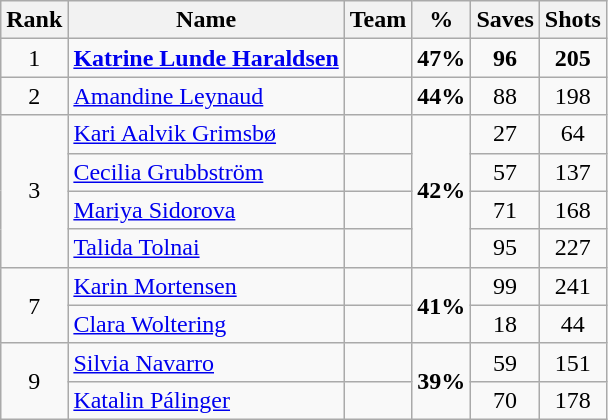<table class="wikitable" style="text-align: center;">
<tr>
<th>Rank</th>
<th>Name</th>
<th>Team</th>
<th>%</th>
<th>Saves</th>
<th>Shots</th>
</tr>
<tr>
<td>1</td>
<td align="left"><strong><a href='#'>Katrine Lunde Haraldsen</a></strong></td>
<td align="left"><strong></strong></td>
<td><strong>47%</strong></td>
<td><strong>96</strong></td>
<td><strong>205</strong></td>
</tr>
<tr>
<td>2</td>
<td align="left"><a href='#'>Amandine Leynaud</a></td>
<td align="left"></td>
<td><strong>44%</strong></td>
<td>88</td>
<td>198</td>
</tr>
<tr>
<td rowspan=4>3</td>
<td align="left"><a href='#'>Kari Aalvik Grimsbø</a></td>
<td align="left"></td>
<td rowspan=4><strong>42%</strong></td>
<td>27</td>
<td>64</td>
</tr>
<tr>
<td align="left"><a href='#'>Cecilia Grubbström</a></td>
<td align="left"></td>
<td>57</td>
<td>137</td>
</tr>
<tr>
<td align="left"><a href='#'>Mariya Sidorova</a></td>
<td align="left"></td>
<td>71</td>
<td>168</td>
</tr>
<tr>
<td align="left"><a href='#'>Talida Tolnai</a></td>
<td align="left"></td>
<td>95</td>
<td>227</td>
</tr>
<tr>
<td rowspan=2>7</td>
<td align="left"><a href='#'>Karin Mortensen</a></td>
<td align="left"></td>
<td rowspan=2><strong>41%</strong></td>
<td>99</td>
<td>241</td>
</tr>
<tr>
<td align="left"><a href='#'>Clara Woltering</a></td>
<td align="left"></td>
<td>18</td>
<td>44</td>
</tr>
<tr>
<td rowspan=2>9</td>
<td align="left"><a href='#'>Silvia Navarro</a></td>
<td align="left"></td>
<td rowspan=2><strong>39%</strong></td>
<td>59</td>
<td>151</td>
</tr>
<tr>
<td align="left"><a href='#'>Katalin Pálinger</a></td>
<td align="left"></td>
<td>70</td>
<td>178</td>
</tr>
</table>
